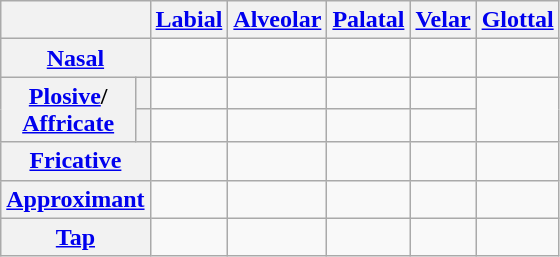<table class="wikitable" style="text-align:center;">
<tr>
<th colspan="2"></th>
<th><a href='#'>Labial</a></th>
<th><a href='#'>Alveolar</a></th>
<th><a href='#'>Palatal</a></th>
<th><a href='#'>Velar</a></th>
<th><a href='#'>Glottal</a></th>
</tr>
<tr>
<th colspan="2"><a href='#'>Nasal</a></th>
<td></td>
<td></td>
<td></td>
<td></td>
<td></td>
</tr>
<tr>
<th rowspan="2"><a href='#'>Plosive</a>/<br><a href='#'>Affricate</a></th>
<th></th>
<td></td>
<td></td>
<td></td>
<td></td>
<td rowspan="2"></td>
</tr>
<tr>
<th></th>
<td></td>
<td></td>
<td></td>
<td></td>
</tr>
<tr>
<th colspan="2"><a href='#'>Fricative</a></th>
<td> </td>
<td></td>
<td></td>
<td></td>
<td></td>
</tr>
<tr>
<th colspan="2"><a href='#'>Approximant</a></th>
<td></td>
<td></td>
<td></td>
<td></td>
<td></td>
</tr>
<tr>
<th colspan="2"><a href='#'>Tap</a></th>
<td></td>
<td></td>
<td></td>
<td></td>
<td></td>
</tr>
</table>
